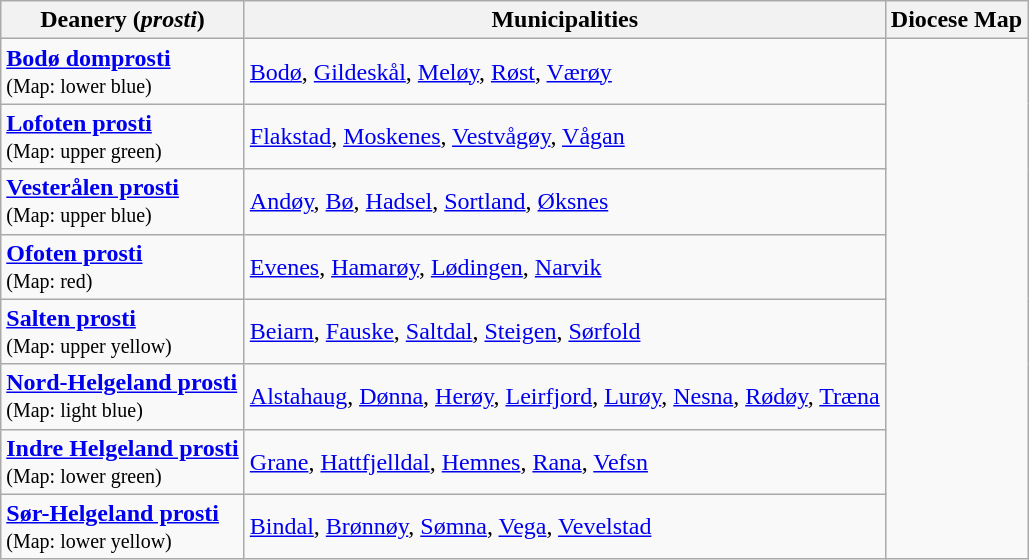<table class="wikitable">
<tr>
<th>Deanery (<em>prosti</em>)</th>
<th>Municipalities</th>
<th>Diocese Map</th>
</tr>
<tr>
<td><a href='#'><strong>Bodø domprosti</strong></a><br><small>(Map: lower blue)</small></td>
<td><a href='#'>Bodø</a>, <a href='#'>Gildeskål</a>, <a href='#'>Meløy</a>, <a href='#'>Røst</a>, <a href='#'>Værøy</a></td>
<td rowspan="8"></td>
</tr>
<tr>
<td><a href='#'><strong>Lofoten prosti</strong></a><br><small>(Map: upper green)</small></td>
<td><a href='#'>Flakstad</a>, <a href='#'>Moskenes</a>, <a href='#'>Vestvågøy</a>, <a href='#'>Vågan</a></td>
</tr>
<tr>
<td><a href='#'><strong>Vesterålen prosti</strong></a><br><small>(Map: upper blue)</small></td>
<td><a href='#'>Andøy</a>, <a href='#'>Bø</a>, <a href='#'>Hadsel</a>, <a href='#'>Sortland</a>, <a href='#'>Øksnes</a></td>
</tr>
<tr>
<td><a href='#'><strong>Ofoten prosti</strong></a><br><small>(Map: red)</small></td>
<td><a href='#'>Evenes</a>, <a href='#'>Hamarøy</a>, <a href='#'>Lødingen</a>, <a href='#'>Narvik</a></td>
</tr>
<tr>
<td><a href='#'><strong>Salten prosti</strong></a><br><small>(Map: upper yellow)</small></td>
<td><a href='#'>Beiarn</a>, <a href='#'>Fauske</a>, <a href='#'>Saltdal</a>, <a href='#'>Steigen</a>, <a href='#'>Sørfold</a></td>
</tr>
<tr>
<td><a href='#'><strong>Nord-Helgeland prosti</strong></a><br><small>(Map: light blue)</small></td>
<td><a href='#'>Alstahaug</a>, <a href='#'>Dønna</a>, <a href='#'>Herøy</a>, <a href='#'>Leirfjord</a>, <a href='#'>Lurøy</a>, <a href='#'>Nesna</a>, <a href='#'>Rødøy</a>, <a href='#'>Træna</a></td>
</tr>
<tr>
<td><a href='#'><strong>Indre Helgeland prosti</strong></a><br><small>(Map: lower green)</small></td>
<td><a href='#'>Grane</a>, <a href='#'>Hattfjelldal</a>, <a href='#'>Hemnes</a>, <a href='#'>Rana</a>, <a href='#'>Vefsn</a></td>
</tr>
<tr>
<td><a href='#'><strong>Sør-Helgeland prosti</strong></a><br><small>(Map: lower yellow)</small></td>
<td><a href='#'>Bindal</a>, <a href='#'>Brønnøy</a>, <a href='#'>Sømna</a>, <a href='#'>Vega</a>, <a href='#'>Vevelstad</a></td>
</tr>
</table>
